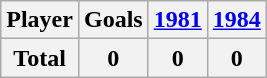<table class="wikitable sortable" style="text-align:center;">
<tr>
<th>Player</th>
<th>Goals</th>
<th><a href='#'>1981</a></th>
<th><a href='#'>1984</a></th>
</tr>
<tr class="sortbottom">
<th>Total</th>
<th>0</th>
<th>0</th>
<th>0</th>
</tr>
</table>
